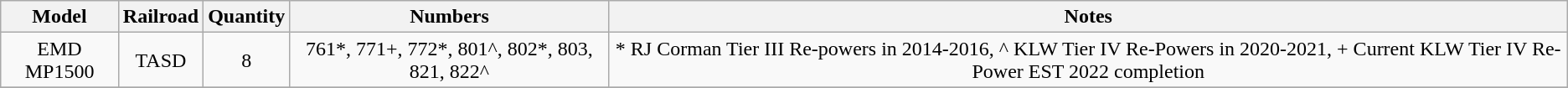<table class="wikitable">
<tr>
<th>Model</th>
<th>Railroad</th>
<th>Quantity</th>
<th>Numbers</th>
<th>Notes</th>
</tr>
<tr style=text-align:center>
<td>EMD MP1500</td>
<td Terminal Railway Alabama State Docks>TASD</td>
<td>8</td>
<td>761*, 771+, 772*, 801^, 802*, 803, 821, 822^</td>
<td>* RJ Corman Tier III Re-powers in 2014-2016, ^ KLW Tier IV Re-Powers in 2020-2021, + Current KLW Tier IV Re-Power EST 2022 completion</td>
</tr>
<tr>
</tr>
</table>
